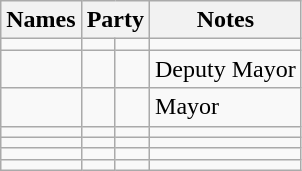<table class="wikitable sortable">
<tr>
<th>Names</th>
<th colspan="2">Party</th>
<th>Notes</th>
</tr>
<tr>
<td></td>
<td></td>
<td></td>
<td></td>
</tr>
<tr>
<td></td>
<td></td>
<td></td>
<td>Deputy Mayor</td>
</tr>
<tr>
<td></td>
<td></td>
<td></td>
<td>Mayor</td>
</tr>
<tr>
<td></td>
<td></td>
<td></td>
<td></td>
</tr>
<tr>
<td></td>
<td></td>
<td></td>
<td></td>
</tr>
<tr>
<td></td>
<td></td>
<td></td>
<td></td>
</tr>
<tr>
<td></td>
<td></td>
<td></td>
<td></td>
</tr>
</table>
